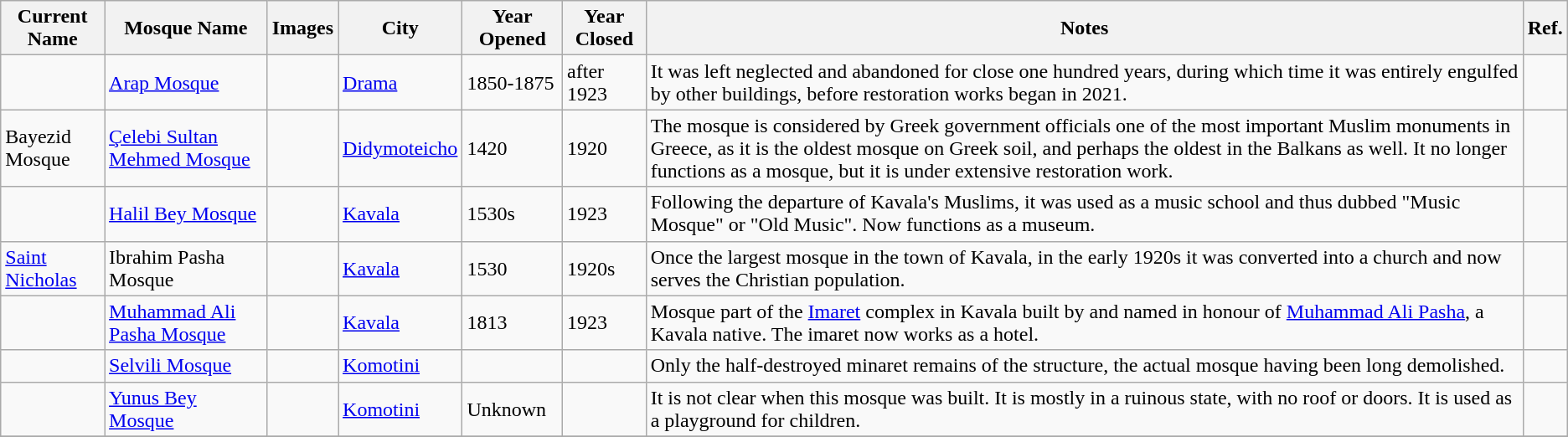<table class="wikitable plainrowheaders sortable" style="text-align:left;">
<tr>
<th>Current Name</th>
<th>Mosque Name</th>
<th class="unsortable">Images</th>
<th>City</th>
<th>Year Opened</th>
<th>Year Closed</th>
<th class="unsortable">Notes</th>
<th class="unsortable">Ref.</th>
</tr>
<tr>
<td></td>
<td><a href='#'>Arap Mosque</a></td>
<td></td>
<td><a href='#'>Drama</a></td>
<td>1850-1875</td>
<td>after 1923</td>
<td>It was left neglected and abandoned for close one hundred years, during which time it was entirely engulfed by other buildings, before restoration works began in 2021.</td>
<td></td>
</tr>
<tr>
<td>Bayezid Mosque</td>
<td><a href='#'>Çelebi Sultan Mehmed Mosque</a></td>
<td></td>
<td><a href='#'>Didymoteicho</a></td>
<td>1420</td>
<td>1920</td>
<td>The mosque is considered by Greek government officials one of the most important Muslim monuments in Greece, as it is the oldest mosque on Greek soil, and perhaps the oldest in the Balkans as well. It no longer functions as a mosque, but it is under extensive restoration work.</td>
<td></td>
</tr>
<tr>
<td></td>
<td><a href='#'>Halil Bey Mosque</a></td>
<td></td>
<td><a href='#'>Kavala</a></td>
<td>1530s</td>
<td>1923</td>
<td>Following the departure of Kavala's Muslims, it was used as a music school and thus dubbed "Music Mosque" or "Old Music". Now functions as a museum.</td>
<td></td>
</tr>
<tr>
<td><a href='#'>Saint Nicholas</a></td>
<td>Ibrahim Pasha Mosque</td>
<td></td>
<td><a href='#'>Kavala</a></td>
<td>1530</td>
<td>1920s</td>
<td>Once the largest mosque in the town of Kavala, in the early 1920s it was converted into a church and now serves the Christian population.</td>
<td></td>
</tr>
<tr>
<td></td>
<td><a href='#'>Muhammad Ali Pasha Mosque</a></td>
<td></td>
<td><a href='#'>Kavala</a></td>
<td>1813</td>
<td>1923</td>
<td>Mosque part of the <a href='#'>Imaret</a> complex in Kavala built by and named in honour of <a href='#'>Muhammad Ali Pasha</a>, a Kavala native. The imaret now works as a hotel.</td>
<td></td>
</tr>
<tr>
<td></td>
<td><a href='#'>Selvili Mosque</a></td>
<td></td>
<td><a href='#'>Komotini</a></td>
<td></td>
<td></td>
<td>Only the half-destroyed minaret remains of the structure, the actual mosque having been long demolished.</td>
<td></td>
</tr>
<tr>
<td></td>
<td><a href='#'>Yunus Bey Mosque</a></td>
<td></td>
<td><a href='#'>Komotini</a></td>
<td>Unknown</td>
<td></td>
<td>It is not clear when this mosque was built. It is mostly in a ruinous state, with no roof or doors. It is used as a playground for children.</td>
<td></td>
</tr>
<tr>
</tr>
</table>
